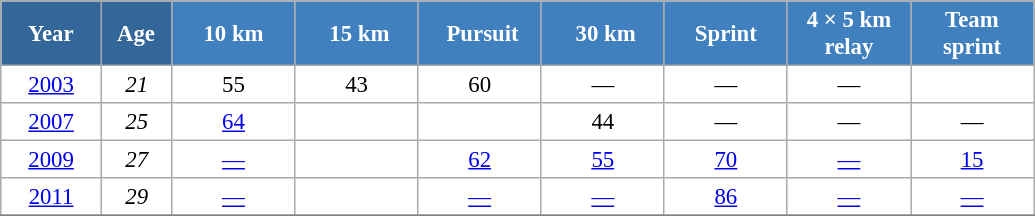<table class="wikitable" style="font-size:95%; text-align:center; border:grey solid 1px; border-collapse:collapse; background:#ffffff;">
<tr>
<th style="background-color:#369; color:white; width:60px;"> Year </th>
<th style="background-color:#369; color:white; width:40px;"> Age </th>
<th style="background-color:#4180be; color:white; width:75px;"> 10 km </th>
<th style="background-color:#4180be; color:white; width:75px;"> 15 km</th>
<th style="background-color:#4180be; color:white; width:75px;"> Pursuit</th>
<th style="background-color:#4180be; color:white; width:75px;"> 30 km</th>
<th style="background-color:#4180be; color:white; width:75px;"> Sprint </th>
<th style="background-color:#4180be; color:white; width:75px;"> 4 × 5 km <br> relay </th>
<th style="background-color:#4180be; color:white; width:75px;"> Team <br> sprint </th>
</tr>
<tr>
<td><a href='#'>2003</a></td>
<td><em>21</em></td>
<td>55</td>
<td>43</td>
<td>60</td>
<td>—</td>
<td>—</td>
<td>—</td>
<td></td>
</tr>
<tr>
<td><a href='#'>2007</a></td>
<td><em>25</em></td>
<td><a href='#'>64</a></td>
<td></td>
<td></td>
<td>44</td>
<td>—</td>
<td>—</td>
<td>—</td>
</tr>
<tr>
<td><a href='#'>2009</a></td>
<td><em>27</em></td>
<td><a href='#'>—</a></td>
<td></td>
<td><a href='#'>62</a></td>
<td><a href='#'>55</a></td>
<td><a href='#'>70</a></td>
<td><a href='#'>—</a></td>
<td><a href='#'>15</a></td>
</tr>
<tr>
<td><a href='#'>2011</a></td>
<td><em>29</em></td>
<td><a href='#'>—</a></td>
<td></td>
<td><a href='#'>—</a></td>
<td><a href='#'>—</a></td>
<td><a href='#'>86</a></td>
<td><a href='#'>—</a></td>
<td><a href='#'>—</a></td>
</tr>
<tr>
</tr>
</table>
